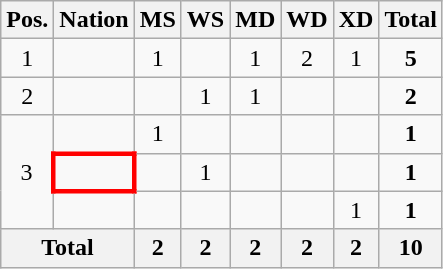<table class="sortable wikitable" style="text-align:center">
<tr>
<th>Pos.</th>
<th>Nation</th>
<th>MS</th>
<th>WS</th>
<th>MD</th>
<th>WD</th>
<th>XD</th>
<th>Total</th>
</tr>
<tr>
<td>1</td>
<td align="left"></td>
<td>1</td>
<td></td>
<td>1</td>
<td>2</td>
<td>1</td>
<td><strong>5</strong></td>
</tr>
<tr>
<td>2</td>
<td align="left"></td>
<td></td>
<td>1</td>
<td>1</td>
<td></td>
<td></td>
<td><strong>2</strong></td>
</tr>
<tr>
<td rowspan="3">3</td>
<td align="left"></td>
<td>1</td>
<td></td>
<td></td>
<td></td>
<td></td>
<td><strong>1</strong></td>
</tr>
<tr>
<td align="left" style="border: 3px solid red"><strong></strong></td>
<td></td>
<td>1</td>
<td></td>
<td></td>
<td></td>
<td><strong>1</strong></td>
</tr>
<tr>
<td align="left"></td>
<td></td>
<td></td>
<td></td>
<td></td>
<td>1</td>
<td><strong>1</strong></td>
</tr>
<tr>
<th colspan="2">Total</th>
<th>2</th>
<th>2</th>
<th>2</th>
<th>2</th>
<th>2</th>
<th>10</th>
</tr>
</table>
